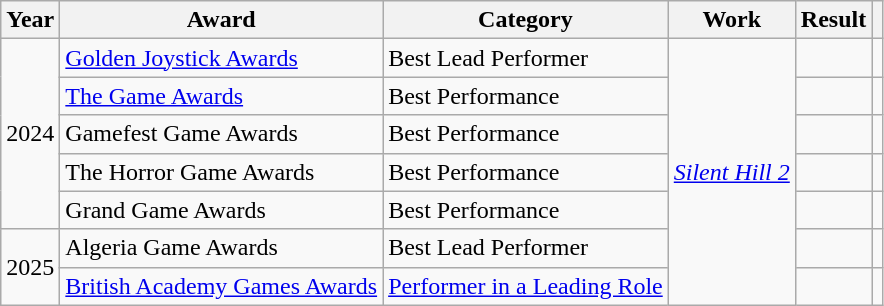<table class="wikitable">
<tr>
<th>Year</th>
<th>Award</th>
<th>Category</th>
<th>Work</th>
<th>Result</th>
<th class="unsortable"></th>
</tr>
<tr>
<td rowspan="5">2024</td>
<td><a href='#'>Golden Joystick Awards</a></td>
<td>Best Lead Performer</td>
<td rowspan="7"><em><a href='#'>Silent Hill 2</a></em></td>
<td></td>
<td style="text-align:center;"></td>
</tr>
<tr>
<td><a href='#'>The Game Awards</a></td>
<td>Best Performance</td>
<td></td>
<td style="text-align:center;"></td>
</tr>
<tr>
<td>Gamefest Game Awards</td>
<td>Best Performance</td>
<td></td>
<td></td>
</tr>
<tr>
<td>The Horror Game Awards</td>
<td>Best Performance</td>
<td></td>
<td style="text-align:center;"></td>
</tr>
<tr>
<td>Grand Game Awards</td>
<td>Best Performance</td>
<td></td>
<td></td>
</tr>
<tr>
<td rowspan="2">2025</td>
<td>Algeria Game Awards</td>
<td>Best Lead Performer</td>
<td></td>
<td></td>
</tr>
<tr>
<td><a href='#'>British Academy Games Awards</a></td>
<td><a href='#'>Performer in a Leading Role</a></td>
<td></td>
<td></td>
</tr>
</table>
